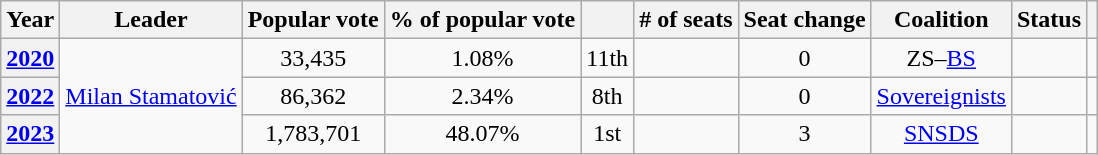<table class="wikitable" style="text-align:center">
<tr>
<th>Year</th>
<th>Leader</th>
<th>Popular vote</th>
<th>% of popular vote</th>
<th></th>
<th># of seats</th>
<th>Seat change</th>
<th>Coalition</th>
<th>Status</th>
<th></th>
</tr>
<tr>
<th><a href='#'>2020</a></th>
<td rowspan="3"><a href='#'>Milan Stamatović</a></td>
<td>33,435</td>
<td>1.08%</td>
<td> 11th</td>
<td></td>
<td> 0</td>
<td>ZS–<a href='#'>BS</a></td>
<td></td>
<td></td>
</tr>
<tr>
<th><a href='#'>2022</a></th>
<td>86,362</td>
<td>2.34%</td>
<td> 8th</td>
<td></td>
<td> 0</td>
<td><a href='#'>Sovereignists</a></td>
<td></td>
<td></td>
</tr>
<tr>
<th><a href='#'>2023</a></th>
<td>1,783,701</td>
<td>48.07%</td>
<td> 1st</td>
<td></td>
<td> 3</td>
<td><a href='#'>SNSDS</a></td>
<td></td>
<td></td>
</tr>
</table>
